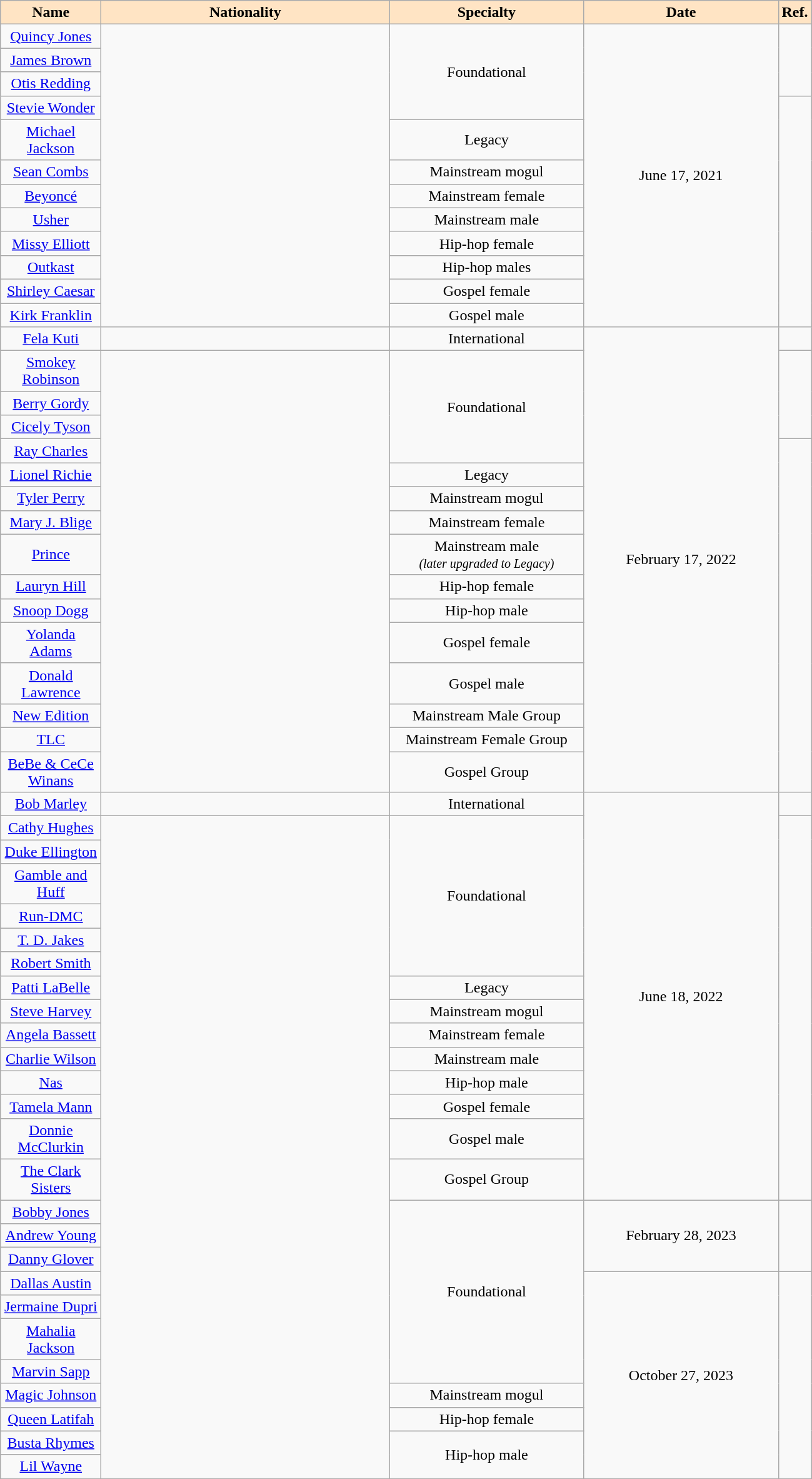<table class="wikitable sortable" border="1" style="text-align:center;">
<tr>
<th width="100" style="background:#FFE4C4;">Name</th>
<th width="300" style="background:#FFE4C4;">Nationality</th>
<th width="200" style="background:#FFE4C4;">Specialty</th>
<th width="200" style="background:#FFE4C4;">Date</th>
<th class="unsortable" style="background:#FFE4C4;">Ref.</th>
</tr>
<tr>
<td><a href='#'>Quincy Jones</a></td>
<td rowspan="12"></td>
<td rowspan="4">Foundational</td>
<td rowspan="12">June 17, 2021</td>
<td rowspan="3"></td>
</tr>
<tr>
<td><a href='#'>James Brown</a></td>
</tr>
<tr>
<td><a href='#'>Otis Redding</a></td>
</tr>
<tr>
<td><a href='#'>Stevie Wonder</a></td>
<td rowspan="9"></td>
</tr>
<tr>
<td><a href='#'>Michael Jackson</a></td>
<td>Legacy</td>
</tr>
<tr>
<td><a href='#'>Sean Combs</a></td>
<td>Mainstream mogul</td>
</tr>
<tr>
<td><a href='#'>Beyoncé</a></td>
<td>Mainstream female</td>
</tr>
<tr>
<td><a href='#'>Usher</a></td>
<td>Mainstream male</td>
</tr>
<tr>
<td><a href='#'>Missy Elliott</a></td>
<td>Hip-hop female</td>
</tr>
<tr>
<td><a href='#'>Outkast</a></td>
<td>Hip-hop males</td>
</tr>
<tr>
<td><a href='#'>Shirley Caesar</a></td>
<td>Gospel female</td>
</tr>
<tr>
<td><a href='#'>Kirk Franklin</a></td>
<td>Gospel male</td>
</tr>
<tr>
<td><a href='#'>Fela Kuti</a></td>
<td></td>
<td>International</td>
<td rowspan="16">February 17, 2022</td>
<td></td>
</tr>
<tr>
<td><a href='#'>Smokey Robinson</a></td>
<td rowspan="15"></td>
<td rowspan="4">Foundational</td>
<td rowspan="3"></td>
</tr>
<tr>
<td><a href='#'>Berry Gordy</a></td>
</tr>
<tr>
<td><a href='#'>Cicely Tyson</a></td>
</tr>
<tr>
<td><a href='#'>Ray Charles</a></td>
<td rowspan="12"></td>
</tr>
<tr>
<td><a href='#'>Lionel Richie</a></td>
<td>Legacy</td>
</tr>
<tr>
<td><a href='#'>Tyler Perry</a></td>
<td>Mainstream mogul</td>
</tr>
<tr>
<td><a href='#'>Mary J. Blige</a></td>
<td>Mainstream female</td>
</tr>
<tr>
<td><a href='#'>Prince</a></td>
<td>Mainstream male<br><small><em>(later upgraded to Legacy)</em></small></td>
</tr>
<tr>
<td><a href='#'>Lauryn Hill</a></td>
<td>Hip-hop female</td>
</tr>
<tr>
<td><a href='#'>Snoop Dogg</a></td>
<td>Hip-hop male</td>
</tr>
<tr>
<td><a href='#'>Yolanda Adams</a></td>
<td>Gospel female</td>
</tr>
<tr>
<td><a href='#'>Donald Lawrence</a></td>
<td>Gospel male</td>
</tr>
<tr>
<td><a href='#'>New Edition</a></td>
<td>Mainstream Male Group</td>
</tr>
<tr>
<td><a href='#'>TLC</a></td>
<td>Mainstream Female Group</td>
</tr>
<tr>
<td><a href='#'>BeBe & CeCe Winans</a></td>
<td>Gospel Group</td>
</tr>
<tr>
<td><a href='#'>Bob Marley</a></td>
<td></td>
<td>International</td>
<td rowspan="15">June 18, 2022</td>
<td></td>
</tr>
<tr>
<td><a href='#'>Cathy Hughes</a></td>
<td rowspan="25"></td>
<td rowspan="6">Foundational</td>
<td rowspan="14"></td>
</tr>
<tr>
<td><a href='#'>Duke Ellington</a></td>
</tr>
<tr>
<td><a href='#'>Gamble and Huff</a></td>
</tr>
<tr>
<td><a href='#'>Run-DMC</a></td>
</tr>
<tr>
<td><a href='#'>T. D. Jakes</a></td>
</tr>
<tr>
<td><a href='#'>Robert Smith</a></td>
</tr>
<tr>
<td><a href='#'>Patti LaBelle</a></td>
<td>Legacy</td>
</tr>
<tr>
<td><a href='#'>Steve Harvey</a></td>
<td>Mainstream mogul</td>
</tr>
<tr>
<td><a href='#'>Angela Bassett</a></td>
<td>Mainstream female</td>
</tr>
<tr>
<td><a href='#'>Charlie Wilson</a></td>
<td>Mainstream male</td>
</tr>
<tr>
<td><a href='#'>Nas</a></td>
<td>Hip-hop male</td>
</tr>
<tr>
<td><a href='#'>Tamela Mann</a></td>
<td>Gospel female</td>
</tr>
<tr>
<td><a href='#'>Donnie McClurkin</a></td>
<td>Gospel male</td>
</tr>
<tr>
<td><a href='#'>The Clark Sisters</a></td>
<td>Gospel Group</td>
</tr>
<tr>
<td><a href='#'>Bobby Jones</a></td>
<td rowspan="7">Foundational</td>
<td rowspan="3">February 28, 2023</td>
<td rowspan="3"></td>
</tr>
<tr>
<td><a href='#'>Andrew Young</a></td>
</tr>
<tr>
<td><a href='#'>Danny Glover</a></td>
</tr>
<tr>
<td><a href='#'>Dallas Austin</a></td>
<td rowspan="8">October 27, 2023</td>
<td rowspan="8"></td>
</tr>
<tr>
<td><a href='#'>Jermaine Dupri</a></td>
</tr>
<tr>
<td><a href='#'>Mahalia Jackson</a></td>
</tr>
<tr>
<td><a href='#'>Marvin Sapp</a></td>
</tr>
<tr>
<td><a href='#'>Magic Johnson</a></td>
<td>Mainstream mogul</td>
</tr>
<tr>
<td><a href='#'>Queen Latifah</a></td>
<td>Hip-hop female</td>
</tr>
<tr>
<td><a href='#'>Busta Rhymes</a></td>
<td rowspan="2">Hip-hop male</td>
</tr>
<tr>
<td><a href='#'>Lil Wayne</a></td>
</tr>
<tr>
</tr>
</table>
